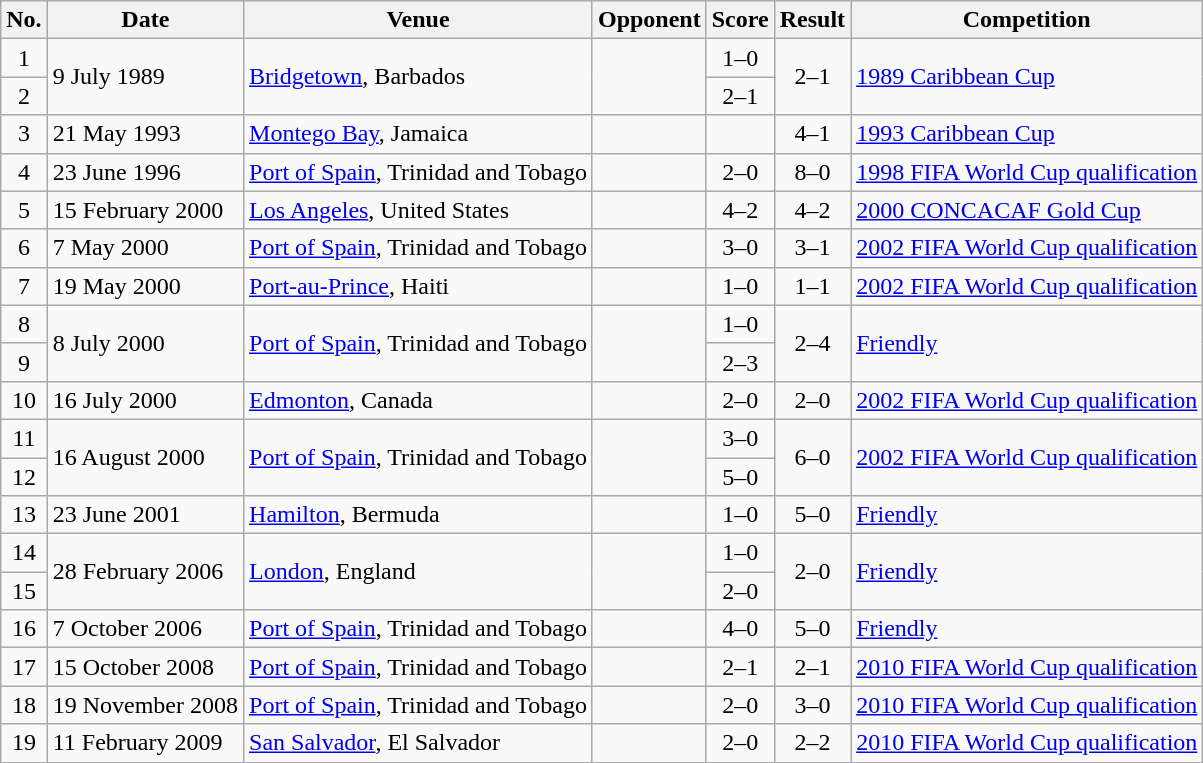<table class="wikitable sortable">
<tr>
<th scope="col">No.</th>
<th scope="col">Date</th>
<th scope="col">Venue</th>
<th scope="col">Opponent</th>
<th scope="col">Score</th>
<th scope="col">Result</th>
<th scope="col">Competition</th>
</tr>
<tr>
<td align="center">1</td>
<td rowspan="2">9 July 1989</td>
<td rowspan="2"><a href='#'>Bridgetown</a>, Barbados</td>
<td rowspan="2"></td>
<td align="center">1–0</td>
<td rowspan="2" align="center">2–1</td>
<td rowspan="2"><a href='#'>1989 Caribbean Cup</a></td>
</tr>
<tr>
<td align="center">2</td>
<td align="center">2–1</td>
</tr>
<tr>
<td align="center">3</td>
<td>21 May 1993</td>
<td><a href='#'>Montego Bay</a>, Jamaica</td>
<td></td>
<td></td>
<td align="center">4–1</td>
<td><a href='#'>1993 Caribbean Cup</a></td>
</tr>
<tr>
<td align="center">4</td>
<td>23 June 1996</td>
<td><a href='#'>Port of Spain</a>, Trinidad and Tobago</td>
<td></td>
<td align="center">2–0</td>
<td align="center">8–0</td>
<td><a href='#'>1998 FIFA World Cup qualification</a></td>
</tr>
<tr>
<td align="center">5</td>
<td>15 February 2000</td>
<td><a href='#'>Los Angeles</a>, United States</td>
<td></td>
<td align="center">4–2</td>
<td align="center">4–2</td>
<td><a href='#'>2000 CONCACAF Gold Cup</a></td>
</tr>
<tr>
<td align="center">6</td>
<td>7 May 2000</td>
<td><a href='#'>Port of Spain</a>, Trinidad and Tobago</td>
<td></td>
<td align="center">3–0</td>
<td align="center">3–1</td>
<td><a href='#'>2002 FIFA World Cup qualification</a></td>
</tr>
<tr>
<td align="center">7</td>
<td>19 May 2000</td>
<td><a href='#'>Port-au-Prince</a>, Haiti</td>
<td></td>
<td align="center">1–0</td>
<td align="center">1–1</td>
<td><a href='#'>2002 FIFA World Cup qualification</a></td>
</tr>
<tr>
<td align="center">8</td>
<td rowspan="2">8 July 2000</td>
<td rowspan="2"><a href='#'>Port of Spain</a>, Trinidad and Tobago</td>
<td rowspan="2"></td>
<td align="center">1–0</td>
<td rowspan="2" align="center">2–4</td>
<td rowspan="2"><a href='#'>Friendly</a></td>
</tr>
<tr>
<td align="center">9</td>
<td align="center">2–3</td>
</tr>
<tr>
<td align="center">10</td>
<td>16 July 2000</td>
<td><a href='#'>Edmonton</a>, Canada</td>
<td></td>
<td align="center">2–0</td>
<td align="center">2–0</td>
<td><a href='#'>2002 FIFA World Cup qualification</a></td>
</tr>
<tr>
<td align="center">11</td>
<td rowspan="2">16 August 2000</td>
<td rowspan="2"><a href='#'>Port of Spain</a>, Trinidad and Tobago</td>
<td rowspan="2"></td>
<td align="center">3–0</td>
<td rowspan="2" align="center">6–0</td>
<td rowspan="2"><a href='#'>2002 FIFA World Cup qualification</a></td>
</tr>
<tr>
<td align="center">12</td>
<td align="center">5–0</td>
</tr>
<tr>
<td align="center">13</td>
<td>23 June 2001</td>
<td><a href='#'>Hamilton</a>, Bermuda</td>
<td></td>
<td align="center">1–0</td>
<td align="center">5–0</td>
<td><a href='#'>Friendly</a></td>
</tr>
<tr>
<td align="center">14</td>
<td rowspan="2">28 February 2006</td>
<td rowspan="2"><a href='#'>London</a>, England</td>
<td rowspan="2"></td>
<td align="center">1–0</td>
<td rowspan="2" align="center">2–0</td>
<td rowspan="2"><a href='#'>Friendly</a></td>
</tr>
<tr>
<td align="center">15</td>
<td align="center">2–0</td>
</tr>
<tr>
<td align="center">16</td>
<td>7 October 2006</td>
<td><a href='#'>Port of Spain</a>, Trinidad and Tobago</td>
<td></td>
<td align="center">4–0</td>
<td align="center">5–0</td>
<td><a href='#'>Friendly</a></td>
</tr>
<tr>
<td align="center">17</td>
<td>15 October 2008</td>
<td><a href='#'>Port of Spain</a>, Trinidad and Tobago</td>
<td></td>
<td align="center">2–1</td>
<td align="center">2–1</td>
<td><a href='#'>2010 FIFA World Cup qualification</a></td>
</tr>
<tr>
<td align="center">18</td>
<td>19 November 2008</td>
<td><a href='#'>Port of Spain</a>, Trinidad and Tobago</td>
<td></td>
<td align="center">2–0</td>
<td align="center">3–0</td>
<td><a href='#'>2010 FIFA World Cup qualification</a></td>
</tr>
<tr>
<td align="center">19</td>
<td>11 February 2009</td>
<td><a href='#'>San Salvador</a>, El Salvador</td>
<td></td>
<td align="center">2–0</td>
<td align="center">2–2</td>
<td><a href='#'>2010 FIFA World Cup qualification</a></td>
</tr>
</table>
